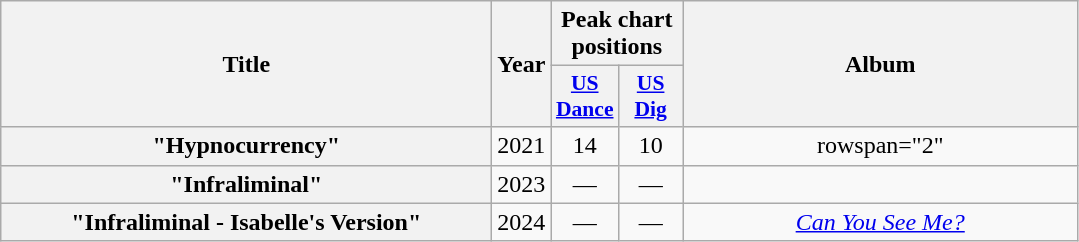<table class="wikitable plainrowheaders" style="text-align:center;" border="1">
<tr>
<th scope="col" rowspan="2" style="width:20em;">Title</th>
<th scope="col" rowspan="2" style="width:1em;">Year</th>
<th scope="col" colspan="2">Peak chart positions</th>
<th scope="col" rowspan="2" style="width:16em;">Album</th>
</tr>
<tr>
<th scope="col" style="width:2.5em;font-size:90%;"><a href='#'>US<br>Dance</a><br></th>
<th scope="col" style="width:2.5em;font-size:90%;"><a href='#'>US<br>Dig</a><br></th>
</tr>
<tr>
<th scope="row">"Hypnocurrency"</th>
<td>2021</td>
<td>14</td>
<td>10</td>
<td>rowspan="2" </td>
</tr>
<tr>
<th scope="row">"Infraliminal"</th>
<td>2023</td>
<td>—</td>
<td>—</td>
</tr>
<tr>
<th scope="row">"Infraliminal - Isabelle's Version"</th>
<td>2024</td>
<td>—</td>
<td>—</td>
<td><em><a href='#'>Can You See Me?</a></em></td>
</tr>
</table>
